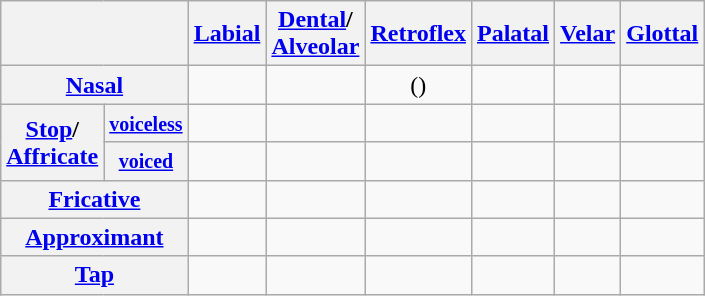<table class="wikitable" style="text-align: center;">
<tr>
<th colspan="2"></th>
<th><a href='#'>Labial</a></th>
<th><a href='#'>Dental</a>/<br><a href='#'>Alveolar</a></th>
<th><a href='#'>Retroflex</a></th>
<th><a href='#'>Palatal</a></th>
<th><a href='#'>Velar</a></th>
<th><a href='#'>Glottal</a></th>
</tr>
<tr>
<th colspan="2"><a href='#'>Nasal</a></th>
<td></td>
<td></td>
<td>()</td>
<td></td>
<td></td>
<td></td>
</tr>
<tr>
<th rowspan="2"><a href='#'>Stop</a>/<br><a href='#'>Affricate</a></th>
<th><small><a href='#'>voiceless</a></small></th>
<td></td>
<td></td>
<td></td>
<td></td>
<td></td>
<td></td>
</tr>
<tr>
<th><small><a href='#'>voiced</a></small></th>
<td></td>
<td></td>
<td></td>
<td></td>
<td></td>
<td></td>
</tr>
<tr>
<th colspan="2"><a href='#'>Fricative</a></th>
<td></td>
<td></td>
<td></td>
<td></td>
<td></td>
<td></td>
</tr>
<tr>
<th colspan="2"><a href='#'>Approximant</a></th>
<td></td>
<td></td>
<td></td>
<td></td>
<td></td>
<td></td>
</tr>
<tr>
<th colspan="2"><a href='#'>Tap</a></th>
<td></td>
<td></td>
<td></td>
<td></td>
<td></td>
<td></td>
</tr>
</table>
